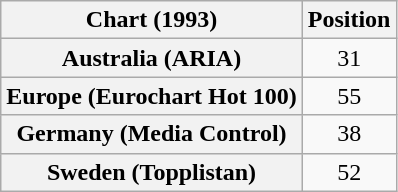<table class="wikitable sortable plainrowheaders" style="text-align:center">
<tr>
<th>Chart (1993)</th>
<th>Position</th>
</tr>
<tr>
<th scope="row">Australia (ARIA)</th>
<td>31</td>
</tr>
<tr>
<th scope="row">Europe (Eurochart Hot 100)</th>
<td>55</td>
</tr>
<tr>
<th scope="row">Germany (Media Control)</th>
<td>38</td>
</tr>
<tr>
<th scope="row">Sweden (Topplistan)</th>
<td>52</td>
</tr>
</table>
